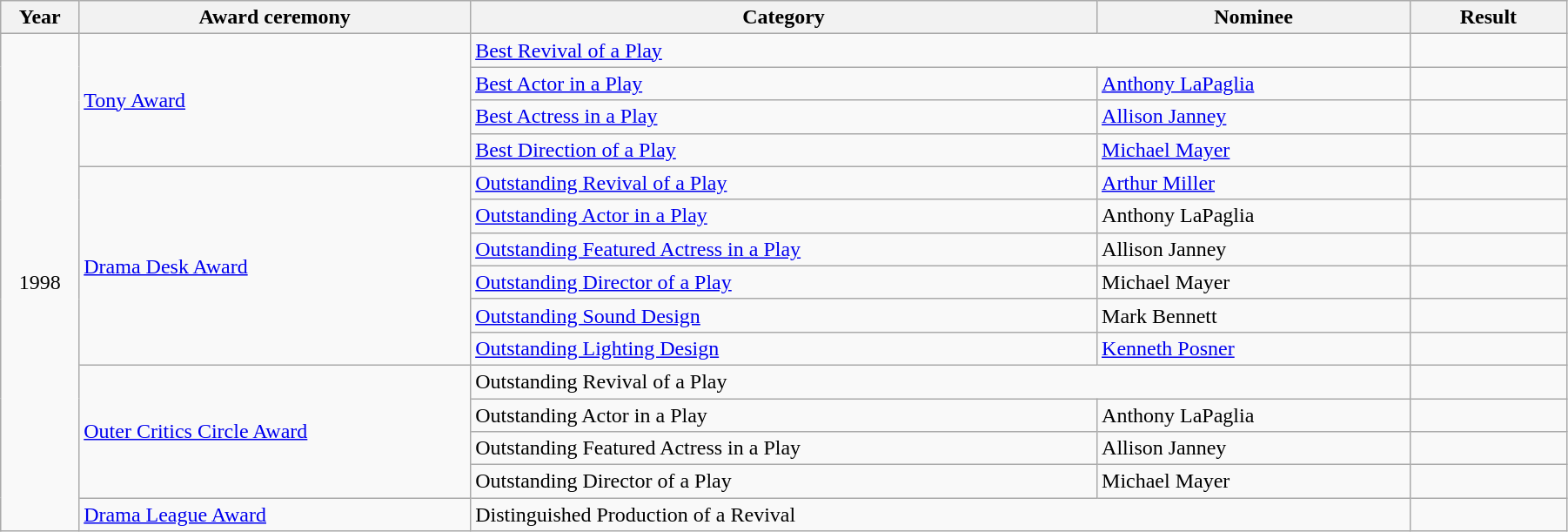<table class="wikitable" width="95%">
<tr>
<th width="5%">Year</th>
<th width="25%">Award ceremony</th>
<th width="40%">Category</th>
<th width="20%">Nominee</th>
<th width="10%">Result</th>
</tr>
<tr>
<td rowspan="15" align="center">1998</td>
<td rowspan="4"><a href='#'>Tony Award</a></td>
<td colspan="2"><a href='#'>Best Revival of a Play</a></td>
<td></td>
</tr>
<tr>
<td><a href='#'>Best Actor in a Play</a></td>
<td><a href='#'>Anthony LaPaglia</a></td>
<td></td>
</tr>
<tr>
<td><a href='#'>Best Actress in a Play</a></td>
<td><a href='#'>Allison Janney</a></td>
<td></td>
</tr>
<tr>
<td><a href='#'>Best Direction of a Play</a></td>
<td><a href='#'>Michael Mayer</a></td>
<td></td>
</tr>
<tr>
<td rowspan="6"><a href='#'>Drama Desk Award</a></td>
<td><a href='#'>Outstanding Revival of a Play</a></td>
<td><a href='#'>Arthur Miller</a></td>
<td></td>
</tr>
<tr>
<td><a href='#'>Outstanding Actor in a Play</a></td>
<td>Anthony LaPaglia</td>
<td></td>
</tr>
<tr>
<td><a href='#'>Outstanding Featured Actress in a Play</a></td>
<td>Allison Janney</td>
<td></td>
</tr>
<tr>
<td><a href='#'>Outstanding Director of a Play</a></td>
<td>Michael Mayer</td>
<td></td>
</tr>
<tr>
<td><a href='#'>Outstanding Sound Design</a></td>
<td>Mark Bennett</td>
<td></td>
</tr>
<tr>
<td><a href='#'>Outstanding Lighting Design</a></td>
<td><a href='#'>Kenneth Posner</a></td>
<td></td>
</tr>
<tr>
<td rowspan="4"><a href='#'>Outer Critics Circle Award</a></td>
<td colspan="2">Outstanding Revival of a Play</td>
<td></td>
</tr>
<tr>
<td>Outstanding Actor in a Play</td>
<td>Anthony LaPaglia</td>
<td></td>
</tr>
<tr>
<td>Outstanding Featured Actress in a Play</td>
<td>Allison Janney</td>
<td></td>
</tr>
<tr>
<td>Outstanding Director of a Play</td>
<td>Michael Mayer</td>
<td></td>
</tr>
<tr>
<td><a href='#'>Drama League Award</a></td>
<td colspan="2">Distinguished Production of a Revival</td>
<td></td>
</tr>
</table>
